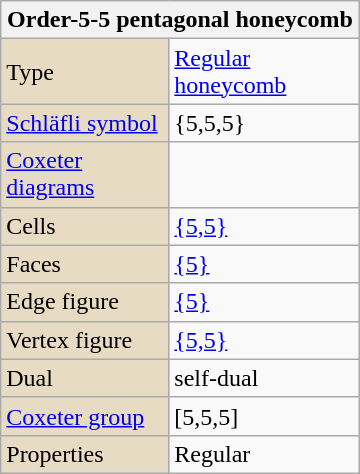<table class="wikitable" align="right" style="margin-left:10px" width=240>
<tr>
<th bgcolor=#e7dcc3 colspan=2>Order-5-5 pentagonal honeycomb</th>
</tr>
<tr>
<td bgcolor=#e7dcc3>Type</td>
<td><a href='#'>Regular honeycomb</a></td>
</tr>
<tr>
<td bgcolor=#e7dcc3><a href='#'>Schläfli symbol</a></td>
<td>{5,5,5}</td>
</tr>
<tr>
<td bgcolor=#e7dcc3><a href='#'>Coxeter diagrams</a></td>
<td></td>
</tr>
<tr>
<td bgcolor=#e7dcc3>Cells</td>
<td><a href='#'>{5,5}</a> </td>
</tr>
<tr>
<td bgcolor=#e7dcc3>Faces</td>
<td><a href='#'>{5}</a></td>
</tr>
<tr>
<td bgcolor=#e7dcc3>Edge figure</td>
<td><a href='#'>{5}</a></td>
</tr>
<tr>
<td bgcolor=#e7dcc3>Vertex figure</td>
<td><a href='#'>{5,5}</a></td>
</tr>
<tr>
<td bgcolor=#e7dcc3>Dual</td>
<td>self-dual</td>
</tr>
<tr>
<td bgcolor=#e7dcc3><a href='#'>Coxeter group</a></td>
<td>[5,5,5]</td>
</tr>
<tr>
<td bgcolor=#e7dcc3>Properties</td>
<td>Regular</td>
</tr>
</table>
